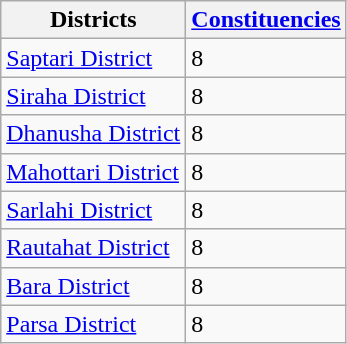<table class="wikitable">
<tr>
<th>Districts</th>
<th><a href='#'>Constituencies</a></th>
</tr>
<tr>
<td><a href='#'>Saptari District</a></td>
<td>8</td>
</tr>
<tr>
<td><a href='#'>Siraha District</a></td>
<td>8</td>
</tr>
<tr>
<td><a href='#'>Dhanusha District</a></td>
<td>8</td>
</tr>
<tr>
<td><a href='#'>Mahottari District</a></td>
<td>8</td>
</tr>
<tr>
<td><a href='#'>Sarlahi District</a></td>
<td>8</td>
</tr>
<tr>
<td><a href='#'>Rautahat District</a></td>
<td>8</td>
</tr>
<tr>
<td><a href='#'>Bara District</a></td>
<td>8</td>
</tr>
<tr>
<td><a href='#'>Parsa District</a></td>
<td>8</td>
</tr>
</table>
